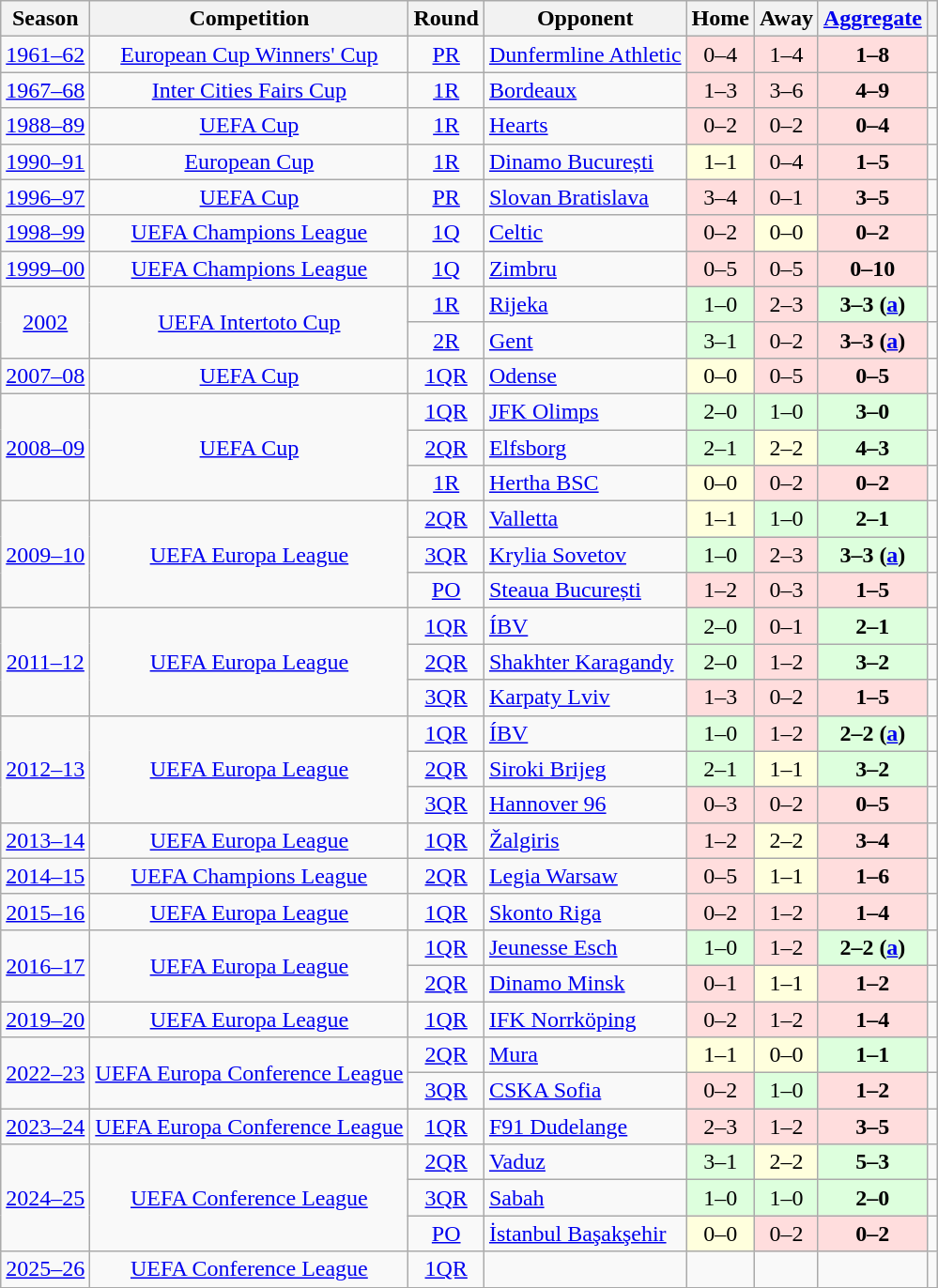<table class="wikitable" style="font-size:100%; text-align: center;">
<tr>
<th>Season</th>
<th>Competition</th>
<th>Round</th>
<th>Opponent</th>
<th>Home</th>
<th>Away</th>
<th><a href='#'>Aggregate</a></th>
<th></th>
</tr>
<tr>
<td><a href='#'>1961–62</a></td>
<td><a href='#'>European Cup Winners' Cup</a></td>
<td><a href='#'>PR</a></td>
<td align="left"> <a href='#'>Dunfermline Athletic</a></td>
<td bgcolor="#ffdddd" style="text-align:center;">0–4</td>
<td bgcolor="#ffdddd" style="text-align:center;">1–4</td>
<td bgcolor="#ffdddd" style="text-align:center;"><strong>1–8</strong></td>
<td></td>
</tr>
<tr>
<td><a href='#'>1967–68</a></td>
<td><a href='#'>Inter Cities Fairs Cup</a></td>
<td><a href='#'>1R</a></td>
<td align="left"> <a href='#'>Bordeaux</a></td>
<td bgcolor="#ffdddd" style="text-align:center;">1–3</td>
<td bgcolor="#ffdddd" style="text-align:center;">3–6</td>
<td bgcolor="#ffdddd" style="text-align:center;"><strong>4–9</strong></td>
<td></td>
</tr>
<tr>
<td><a href='#'>1988–89</a></td>
<td><a href='#'>UEFA Cup</a></td>
<td><a href='#'>1R</a></td>
<td align="left"> <a href='#'>Hearts</a></td>
<td bgcolor="#ffdddd" style="text-align:center;">0–2</td>
<td bgcolor="#ffdddd" style="text-align:center;">0–2</td>
<td bgcolor="#ffdddd" style="text-align:center;"><strong>0–4</strong></td>
<td></td>
</tr>
<tr>
<td><a href='#'>1990–91</a></td>
<td><a href='#'>European Cup</a></td>
<td><a href='#'>1R</a></td>
<td align="left"> <a href='#'>Dinamo București</a></td>
<td bgcolor="#ffffdd" style="text-align:center;">1–1</td>
<td bgcolor="#ffdddd" style="text-align:center;">0–4</td>
<td bgcolor="#ffdddd" style="text-align:center;"><strong>1–5</strong></td>
<td></td>
</tr>
<tr>
<td><a href='#'>1996–97</a></td>
<td><a href='#'>UEFA Cup</a></td>
<td><a href='#'>PR</a></td>
<td align="left"> <a href='#'>Slovan Bratislava</a></td>
<td bgcolor="#ffdddd" style="text-align:center;">3–4</td>
<td bgcolor="#ffdddd" style="text-align:center;">0–1</td>
<td bgcolor="#ffdddd" style="text-align:center;"><strong>3–5</strong></td>
<td></td>
</tr>
<tr>
<td><a href='#'>1998–99</a></td>
<td><a href='#'>UEFA Champions League</a></td>
<td><a href='#'>1Q</a></td>
<td align="left"> <a href='#'>Celtic</a></td>
<td bgcolor="#ffdddd" style="text-align:center;">0–2</td>
<td bgcolor="#ffffdd" style="text-align:center;">0–0</td>
<td bgcolor="#ffdddd" style="text-align:center;"><strong>0–2</strong></td>
<td></td>
</tr>
<tr>
<td><a href='#'>1999–00</a></td>
<td><a href='#'>UEFA Champions League</a></td>
<td><a href='#'>1Q</a></td>
<td align="left"> <a href='#'>Zimbru</a></td>
<td bgcolor="#ffdddd" style="text-align:center;">0–5</td>
<td bgcolor="#ffdddd" style="text-align:center;">0–5</td>
<td bgcolor="#ffdddd" style="text-align:center;"><strong>0–10</strong></td>
<td></td>
</tr>
<tr>
<td rowspan="2"><a href='#'>2002</a></td>
<td rowspan="2"><a href='#'>UEFA Intertoto Cup</a></td>
<td><a href='#'>1R</a></td>
<td align="left"> <a href='#'>Rijeka</a></td>
<td bgcolor="#ddffdd" style="text-align:center;">1–0</td>
<td bgcolor="#ffdddd" style="text-align:center;">2–3</td>
<td bgcolor="#ddffdd" style="text-align:center;"><strong>3–3 (<a href='#'>a</a>)</strong></td>
<td></td>
</tr>
<tr>
<td><a href='#'>2R</a></td>
<td align="left"> <a href='#'>Gent</a></td>
<td bgcolor="#ddffdd" style="text-align:center;">3–1</td>
<td bgcolor="#ffdddd" style="text-align:center;">0–2</td>
<td bgcolor="#ffdddd" style="text-align:center;"><strong>3–3 (<a href='#'>a</a>)</strong></td>
<td></td>
</tr>
<tr>
<td><a href='#'>2007–08</a></td>
<td><a href='#'>UEFA Cup</a></td>
<td><a href='#'>1QR</a></td>
<td align="left"> <a href='#'>Odense</a></td>
<td bgcolor="#ffffdd" style="text-align:center;">0–0</td>
<td bgcolor="#ffdddd" style="text-align:center;">0–5</td>
<td bgcolor="#ffdddd" style="text-align:center;"><strong>0–5</strong></td>
<td></td>
</tr>
<tr>
<td rowspan="3"><a href='#'>2008–09</a></td>
<td rowspan="3"><a href='#'>UEFA Cup</a></td>
<td><a href='#'>1QR</a></td>
<td align="left"> <a href='#'>JFK Olimps</a></td>
<td bgcolor="#ddffdd" style="text-align:center;">2–0</td>
<td bgcolor="#ddffdd" style="text-align:center;">1–0</td>
<td bgcolor="#ddffdd" style="text-align:center;"><strong>3–0</strong></td>
<td></td>
</tr>
<tr>
<td><a href='#'>2QR</a></td>
<td align="left"> <a href='#'>Elfsborg</a></td>
<td bgcolor="#ddffdd" style="text-align:center;">2–1</td>
<td bgcolor="#ffffdd" style="text-align:center;">2–2</td>
<td bgcolor="#ddffdd" style="text-align:center;"><strong>4–3</strong></td>
<td></td>
</tr>
<tr>
<td><a href='#'>1R</a></td>
<td align="left"> <a href='#'>Hertha BSC</a></td>
<td bgcolor="#ffffdd" style="text-align:center;">0–0</td>
<td bgcolor="#ffdddd" style="text-align:center;">0–2</td>
<td bgcolor="#ffdddd" style="text-align:center;"><strong>0–2</strong></td>
<td></td>
</tr>
<tr>
<td rowspan="3"><a href='#'>2009–10</a></td>
<td rowspan="3"><a href='#'>UEFA Europa League</a></td>
<td><a href='#'>2QR</a></td>
<td align="left"> <a href='#'>Valletta</a></td>
<td bgcolor="#ffffdd" style="text-align:center;">1–1</td>
<td bgcolor="#ddffdd" style="text-align:center;">1–0</td>
<td bgcolor="#ddffdd" style="text-align:center;"><strong>2–1</strong></td>
<td></td>
</tr>
<tr>
<td><a href='#'>3QR</a></td>
<td align="left"> <a href='#'>Krylia Sovetov</a></td>
<td bgcolor="#ddffdd" style="text-align:center;">1–0</td>
<td bgcolor="#ffdddd" style="text-align:center;">2–3</td>
<td bgcolor="#ddffdd" style="text-align:center;"><strong>3–3 (<a href='#'>a</a>)</strong></td>
<td></td>
</tr>
<tr>
<td><a href='#'>PO</a></td>
<td align="left"> <a href='#'>Steaua București</a></td>
<td bgcolor="#ffdddd" style="text-align:center;">1–2</td>
<td bgcolor="#ffdddd" style="text-align:center;">0–3</td>
<td bgcolor="#ffdddd" style="text-align:center;"><strong>1–5</strong></td>
<td></td>
</tr>
<tr>
<td rowspan="3"><a href='#'>2011–12</a></td>
<td rowspan="3"><a href='#'>UEFA Europa League</a></td>
<td><a href='#'>1QR</a></td>
<td align="left"> <a href='#'>ÍBV</a></td>
<td bgcolor="#ddffdd" style="text-align:center;">2–0</td>
<td bgcolor="#ffdddd" style="text-align:center;">0–1</td>
<td bgcolor="#ddffdd" style="text-align:center;"><strong>2–1</strong></td>
<td></td>
</tr>
<tr>
<td><a href='#'>2QR</a></td>
<td align="left"> <a href='#'>Shakhter Karagandy</a></td>
<td bgcolor="#ddffdd" style="text-align:center;">2–0</td>
<td bgcolor="#ffdddd" style="text-align:center;">1–2</td>
<td bgcolor="#ddffdd" style="text-align:center;"><strong>3–2</strong></td>
<td></td>
</tr>
<tr>
<td><a href='#'>3QR</a></td>
<td align="left"> <a href='#'>Karpaty Lviv</a></td>
<td bgcolor="#ffdddd" style="text-align:center;">1–3</td>
<td bgcolor="#ffdddd" style="text-align:center;">0–2</td>
<td bgcolor="#ffdddd" style="text-align:center;"><strong>1–5</strong></td>
<td></td>
</tr>
<tr>
<td rowspan="3"><a href='#'>2012–13</a></td>
<td rowspan="3"><a href='#'>UEFA Europa League</a></td>
<td><a href='#'>1QR</a></td>
<td align="left"> <a href='#'>ÍBV</a></td>
<td bgcolor="#ddffdd" style="text-align:center;">1–0</td>
<td bgcolor="#ffdddd" style="text-align:center;">1–2 </td>
<td bgcolor="#ddffdd" style="text-align:center;"><strong>2–2 (<a href='#'>a</a>)</strong></td>
<td></td>
</tr>
<tr>
<td><a href='#'>2QR</a></td>
<td align="left"> <a href='#'>Siroki Brijeg</a></td>
<td bgcolor="#ddffdd" style="text-align:center;">2–1 </td>
<td bgcolor="#ffffdd" style="text-align:center;">1–1</td>
<td bgcolor="#ddffdd" style="text-align:center;"><strong>3–2</strong></td>
<td></td>
</tr>
<tr>
<td><a href='#'>3QR</a></td>
<td align="left"> <a href='#'>Hannover 96</a></td>
<td bgcolor="#ffdddd" style="text-align:center;">0–3</td>
<td bgcolor="#ffdddd" style="text-align:center;">0–2</td>
<td bgcolor="#ffdddd" style="text-align:center;"><strong>0–5</strong></td>
<td></td>
</tr>
<tr>
<td><a href='#'>2013–14</a></td>
<td><a href='#'>UEFA Europa League</a></td>
<td><a href='#'>1QR</a></td>
<td align="left"> <a href='#'>Žalgiris</a></td>
<td bgcolor="#ffdddd" style="text-align:center;">1–2</td>
<td bgcolor="#ffffdd" style="text-align:center;">2–2</td>
<td bgcolor="#ffdddd" style="text-align:center;"><strong>3–4</strong></td>
<td></td>
</tr>
<tr>
<td><a href='#'>2014–15</a></td>
<td><a href='#'>UEFA Champions League</a></td>
<td><a href='#'>2QR</a></td>
<td align="left"> <a href='#'>Legia Warsaw</a></td>
<td bgcolor="#ffdddd" style="text-align:center;">0–5</td>
<td bgcolor="#ffffdd" style="text-align:center;">1–1</td>
<td bgcolor="#ffdddd" style="text-align:center;"><strong>1–6</strong></td>
<td></td>
</tr>
<tr>
<td><a href='#'>2015–16</a></td>
<td><a href='#'>UEFA Europa League</a></td>
<td><a href='#'>1QR</a></td>
<td align="left"> <a href='#'>Skonto Riga</a></td>
<td bgcolor="#ffdddd" style="text-align:center;">0–2</td>
<td bgcolor="#ffdddd" style="text-align:center;">1–2</td>
<td bgcolor="#ffdddd" style="text-align:center;"><strong>1–4</strong></td>
<td></td>
</tr>
<tr>
<td rowspan="2"><a href='#'>2016–17</a></td>
<td rowspan="2"><a href='#'>UEFA Europa League</a></td>
<td><a href='#'>1QR</a></td>
<td align="left"> <a href='#'>Jeunesse Esch</a></td>
<td bgcolor="#ddffdd" style="text-align:center;">1–0</td>
<td bgcolor="#ffdddd" style="text-align:center;">1–2</td>
<td bgcolor="#ddffdd" style="text-align:center;"><strong>2–2 (<a href='#'>a</a>)</strong></td>
<td></td>
</tr>
<tr>
<td><a href='#'>2QR</a></td>
<td align="left"> <a href='#'>Dinamo Minsk</a></td>
<td bgcolor="#ffdddd" style="text-align:center;">0–1</td>
<td bgcolor="#ffffdd" style="text-align:center;">1–1</td>
<td bgcolor="#ffdddd" style="text-align:center;"><strong>1–2</strong></td>
<td></td>
</tr>
<tr>
<td><a href='#'>2019–20</a></td>
<td><a href='#'>UEFA Europa League</a></td>
<td><a href='#'>1QR</a></td>
<td align="left"> <a href='#'>IFK Norrköping</a></td>
<td bgcolor="#ffdddd" style="text-align:center;">0–2</td>
<td bgcolor="#ffdddd" style="text-align:center;">1–2</td>
<td bgcolor="#ffdddd" style="text-align:center;"><strong>1–4</strong></td>
<td></td>
</tr>
<tr>
<td rowspan="2"><a href='#'>2022–23</a></td>
<td rowspan="2"><a href='#'>UEFA Europa Conference League</a></td>
<td><a href='#'>2QR</a></td>
<td align="left"> <a href='#'>Mura</a></td>
<td bgcolor="#ffffdd" style="text-align:center;">1–1</td>
<td bgcolor="#ffffdd" style="text-align:center;">0–0 </td>
<td bgcolor="#ddffdd" style="text-align:center;"><strong>1–1 </strong></td>
<td></td>
</tr>
<tr>
<td><a href='#'>3QR</a></td>
<td align="left"> <a href='#'>CSKA Sofia</a></td>
<td bgcolor="#ffdddd" style="text-align:center;">0–2</td>
<td bgcolor="#ddffdd" style="text-align:center;">1–0</td>
<td bgcolor="#ffdddd" style="text-align:center;"><strong>1–2</strong></td>
<td></td>
</tr>
<tr>
<td><a href='#'>2023–24</a></td>
<td><a href='#'>UEFA Europa Conference League</a></td>
<td><a href='#'>1QR</a></td>
<td align="left"> <a href='#'>F91 Dudelange</a></td>
<td bgcolor="#ffdddd" style="text-align:center;">2–3</td>
<td bgcolor="#ffdddd" style="text-align:center;">1–2</td>
<td bgcolor="#ffdddd" style="text-align:center;"><strong>3–5</strong></td>
<td></td>
</tr>
<tr>
<td rowspan="3"><a href='#'>2024–25</a></td>
<td rowspan="3"><a href='#'>UEFA Conference League</a></td>
<td><a href='#'>2QR</a></td>
<td align="left"> <a href='#'>Vaduz</a></td>
<td bgcolor="#ddffdd" style="text-align:center;">3–1</td>
<td bgcolor="#ffffdd" style="text-align:center;">2–2</td>
<td bgcolor="#ddffdd" style="text-align:center;"><strong>5–3</strong></td>
<td></td>
</tr>
<tr>
<td><a href='#'>3QR</a></td>
<td align="left"> <a href='#'>Sabah</a></td>
<td bgcolor="#ddffdd" style="text-align:center;">1–0</td>
<td bgcolor="#ddffdd" style="text-align:center;">1–0</td>
<td bgcolor="#ddffdd" style="text-align:center;"><strong>2–0</strong></td>
<td></td>
</tr>
<tr>
<td><a href='#'>PO</a></td>
<td align="left"> <a href='#'>İstanbul Başakşehir</a></td>
<td bgcolor="#ffffdd" style="text-align:center;">0–0</td>
<td bgcolor="#ffdddd" style="text-align:center;">0–2</td>
<td bgcolor="#ffdddd" style="text-align:center;"><strong>0–2</strong></td>
<td></td>
</tr>
<tr>
<td><a href='#'>2025–26</a></td>
<td><a href='#'>UEFA Conference League</a></td>
<td><a href='#'>1QR</a></td>
<td align="left"></td>
<td style="text-align:center;"></td>
<td style="text-align:center;"></td>
<td style="text-align:center;"></td>
<td></td>
</tr>
</table>
